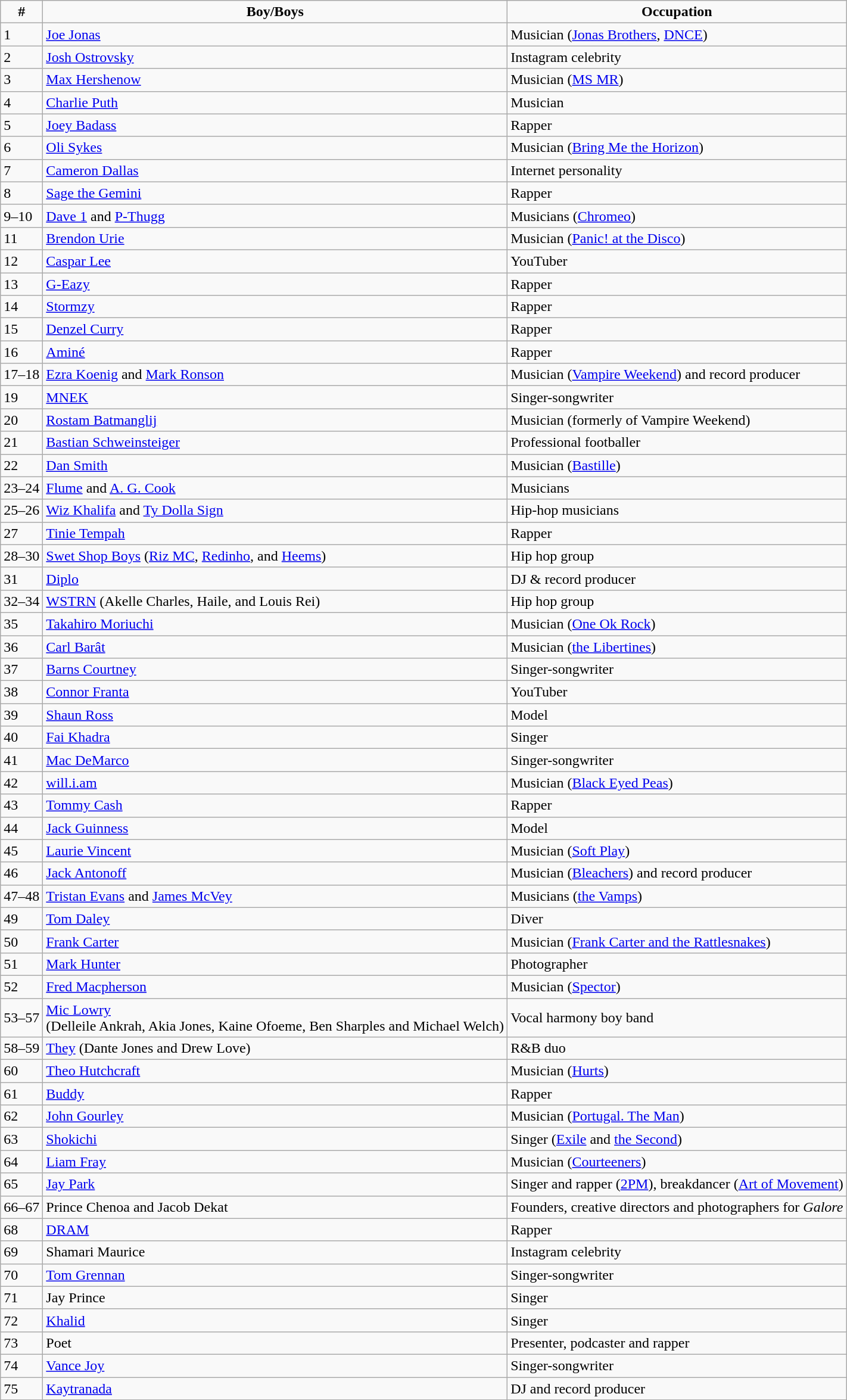<table class="wikitable">
<tr style="text-align: center;">
<td><strong>#</strong></td>
<td><strong>Boy/Boys</strong></td>
<td><strong>Occupation</strong></td>
</tr>
<tr>
<td>1</td>
<td><a href='#'>Joe Jonas</a></td>
<td>Musician (<a href='#'>Jonas Brothers</a>, <a href='#'>DNCE</a>)</td>
</tr>
<tr>
<td>2</td>
<td><a href='#'>Josh Ostrovsky</a></td>
<td>Instagram celebrity</td>
</tr>
<tr>
<td>3</td>
<td><a href='#'>Max Hershenow</a></td>
<td>Musician (<a href='#'>MS MR</a>)</td>
</tr>
<tr>
<td>4</td>
<td><a href='#'>Charlie Puth</a></td>
<td>Musician</td>
</tr>
<tr>
<td>5</td>
<td><a href='#'>Joey Badass</a></td>
<td>Rapper</td>
</tr>
<tr>
<td>6</td>
<td><a href='#'>Oli Sykes</a></td>
<td>Musician (<a href='#'>Bring Me the Horizon</a>)</td>
</tr>
<tr>
<td>7</td>
<td><a href='#'>Cameron Dallas</a></td>
<td>Internet personality</td>
</tr>
<tr>
<td>8</td>
<td><a href='#'>Sage the Gemini</a></td>
<td>Rapper</td>
</tr>
<tr>
<td>9–10</td>
<td><a href='#'>Dave 1</a> and <a href='#'>P-Thugg</a></td>
<td>Musicians (<a href='#'>Chromeo</a>)</td>
</tr>
<tr>
<td>11</td>
<td><a href='#'>Brendon Urie</a></td>
<td>Musician (<a href='#'>Panic! at the Disco</a>)</td>
</tr>
<tr>
<td>12</td>
<td><a href='#'>Caspar Lee</a></td>
<td>YouTuber</td>
</tr>
<tr>
<td>13</td>
<td><a href='#'>G-Eazy</a></td>
<td>Rapper</td>
</tr>
<tr>
<td>14</td>
<td><a href='#'>Stormzy</a></td>
<td>Rapper</td>
</tr>
<tr>
<td>15</td>
<td><a href='#'>Denzel Curry</a></td>
<td>Rapper</td>
</tr>
<tr>
<td>16</td>
<td><a href='#'>Aminé</a></td>
<td>Rapper</td>
</tr>
<tr>
<td>17–18</td>
<td><a href='#'>Ezra Koenig</a> and <a href='#'>Mark Ronson</a></td>
<td>Musician (<a href='#'>Vampire Weekend</a>) and record producer</td>
</tr>
<tr>
<td>19</td>
<td><a href='#'>MNEK</a></td>
<td>Singer-songwriter</td>
</tr>
<tr>
<td>20</td>
<td><a href='#'>Rostam Batmanglij</a></td>
<td>Musician (formerly of Vampire Weekend)</td>
</tr>
<tr>
<td>21</td>
<td><a href='#'>Bastian Schweinsteiger</a></td>
<td>Professional footballer</td>
</tr>
<tr>
<td>22</td>
<td><a href='#'>Dan Smith</a></td>
<td>Musician (<a href='#'>Bastille</a>)</td>
</tr>
<tr>
<td>23–24</td>
<td><a href='#'>Flume</a> and <a href='#'>A. G. Cook</a></td>
<td>Musicians</td>
</tr>
<tr>
<td>25–26</td>
<td><a href='#'>Wiz Khalifa</a> and <a href='#'>Ty Dolla Sign</a></td>
<td>Hip-hop musicians</td>
</tr>
<tr>
<td>27</td>
<td><a href='#'>Tinie Tempah</a></td>
<td>Rapper</td>
</tr>
<tr>
<td>28–30</td>
<td><a href='#'>Swet Shop Boys</a> (<a href='#'>Riz MC</a>, <a href='#'>Redinho</a>, and <a href='#'>Heems</a>)</td>
<td>Hip hop group</td>
</tr>
<tr>
<td>31</td>
<td><a href='#'>Diplo</a></td>
<td>DJ & record producer</td>
</tr>
<tr>
<td>32–34</td>
<td><a href='#'>WSTRN</a> (Akelle Charles, Haile, and Louis Rei)</td>
<td>Hip hop group</td>
</tr>
<tr>
<td>35</td>
<td><a href='#'>Takahiro Moriuchi</a></td>
<td>Musician (<a href='#'>One Ok Rock</a>)</td>
</tr>
<tr>
<td>36</td>
<td><a href='#'>Carl Barât</a></td>
<td>Musician (<a href='#'>the Libertines</a>)</td>
</tr>
<tr>
<td>37</td>
<td><a href='#'>Barns Courtney</a></td>
<td>Singer-songwriter</td>
</tr>
<tr>
<td>38</td>
<td><a href='#'>Connor Franta</a></td>
<td>YouTuber</td>
</tr>
<tr>
<td>39</td>
<td><a href='#'>Shaun Ross</a></td>
<td>Model</td>
</tr>
<tr>
<td>40</td>
<td><a href='#'>Fai Khadra</a></td>
<td>Singer</td>
</tr>
<tr>
<td>41</td>
<td><a href='#'>Mac DeMarco</a></td>
<td>Singer-songwriter</td>
</tr>
<tr>
<td>42</td>
<td><a href='#'>will.i.am</a></td>
<td>Musician (<a href='#'>Black Eyed Peas</a>)</td>
</tr>
<tr>
<td>43</td>
<td><a href='#'>Tommy Cash</a></td>
<td>Rapper</td>
</tr>
<tr>
<td>44</td>
<td><a href='#'>Jack Guinness</a></td>
<td>Model</td>
</tr>
<tr>
<td>45</td>
<td><a href='#'>Laurie Vincent</a></td>
<td>Musician (<a href='#'>Soft Play</a>)</td>
</tr>
<tr>
<td>46</td>
<td><a href='#'>Jack Antonoff</a></td>
<td>Musician (<a href='#'>Bleachers</a>) and record producer</td>
</tr>
<tr>
<td>47–48</td>
<td><a href='#'>Tristan Evans</a> and <a href='#'>James McVey</a></td>
<td>Musicians (<a href='#'>the Vamps</a>)</td>
</tr>
<tr>
<td>49</td>
<td><a href='#'>Tom Daley</a></td>
<td>Diver</td>
</tr>
<tr>
<td>50</td>
<td><a href='#'>Frank Carter</a></td>
<td>Musician (<a href='#'>Frank Carter and the Rattlesnakes</a>)</td>
</tr>
<tr>
<td>51</td>
<td><a href='#'>Mark Hunter</a></td>
<td>Photographer</td>
</tr>
<tr>
<td>52</td>
<td><a href='#'>Fred Macpherson</a></td>
<td>Musician (<a href='#'>Spector</a>)</td>
</tr>
<tr>
<td>53–57</td>
<td><a href='#'>Mic Lowry</a><br> (Delleile Ankrah, Akia Jones, Kaine Ofoeme, Ben Sharples and Michael Welch)</td>
<td>Vocal harmony boy band</td>
</tr>
<tr>
<td>58–59</td>
<td><a href='#'>They</a> (Dante Jones and Drew Love)</td>
<td>R&B duo</td>
</tr>
<tr>
<td>60</td>
<td><a href='#'>Theo Hutchcraft</a></td>
<td>Musician (<a href='#'>Hurts</a>)</td>
</tr>
<tr>
<td>61</td>
<td><a href='#'>Buddy</a></td>
<td>Rapper</td>
</tr>
<tr>
<td>62</td>
<td><a href='#'>John Gourley</a></td>
<td>Musician (<a href='#'>Portugal. The Man</a>)</td>
</tr>
<tr>
<td>63</td>
<td><a href='#'>Shokichi</a></td>
<td>Singer (<a href='#'>Exile</a> and <a href='#'>the Second</a>)</td>
</tr>
<tr>
<td>64</td>
<td><a href='#'>Liam Fray</a></td>
<td>Musician (<a href='#'>Courteeners</a>)</td>
</tr>
<tr>
<td>65</td>
<td><a href='#'>Jay Park</a></td>
<td>Singer and rapper (<a href='#'>2PM</a>), breakdancer (<a href='#'>Art of Movement</a>)</td>
</tr>
<tr>
<td>66–67</td>
<td>Prince Chenoa and Jacob Dekat</td>
<td>Founders, creative directors and photographers for <em>Galore</em></td>
</tr>
<tr>
<td>68</td>
<td><a href='#'>DRAM</a></td>
<td>Rapper</td>
</tr>
<tr>
<td>69</td>
<td>Shamari Maurice</td>
<td>Instagram celebrity</td>
</tr>
<tr>
<td>70</td>
<td><a href='#'>Tom Grennan</a></td>
<td>Singer-songwriter</td>
</tr>
<tr>
<td>71</td>
<td>Jay Prince</td>
<td>Singer</td>
</tr>
<tr>
<td>72</td>
<td><a href='#'>Khalid</a></td>
<td>Singer</td>
</tr>
<tr>
<td>73</td>
<td>Poet</td>
<td>Presenter, podcaster and rapper</td>
</tr>
<tr>
<td>74</td>
<td><a href='#'>Vance Joy</a></td>
<td>Singer-songwriter</td>
</tr>
<tr>
<td>75</td>
<td><a href='#'>Kaytranada</a></td>
<td>DJ and record producer</td>
</tr>
</table>
